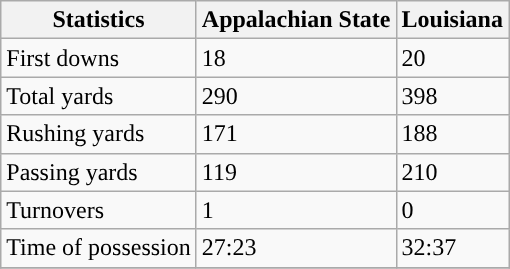<table class="wikitable">
<tr>
<th>Statistics</th>
<th>Appalachian State</th>
<th>Louisiana</th>
</tr>
<tr>
<td>First downs</td>
<td>18</td>
<td>20</td>
</tr>
<tr>
<td>Total yards</td>
<td>290</td>
<td>398</td>
</tr>
<tr>
<td>Rushing yards</td>
<td>171</td>
<td>188</td>
</tr>
<tr>
<td>Passing yards</td>
<td>119</td>
<td>210</td>
</tr>
<tr>
<td>Turnovers</td>
<td>1</td>
<td>0</td>
</tr>
<tr>
<td>Time of possession</td>
<td>27:23</td>
<td>32:37</td>
</tr>
<tr>
</tr>
</table>
